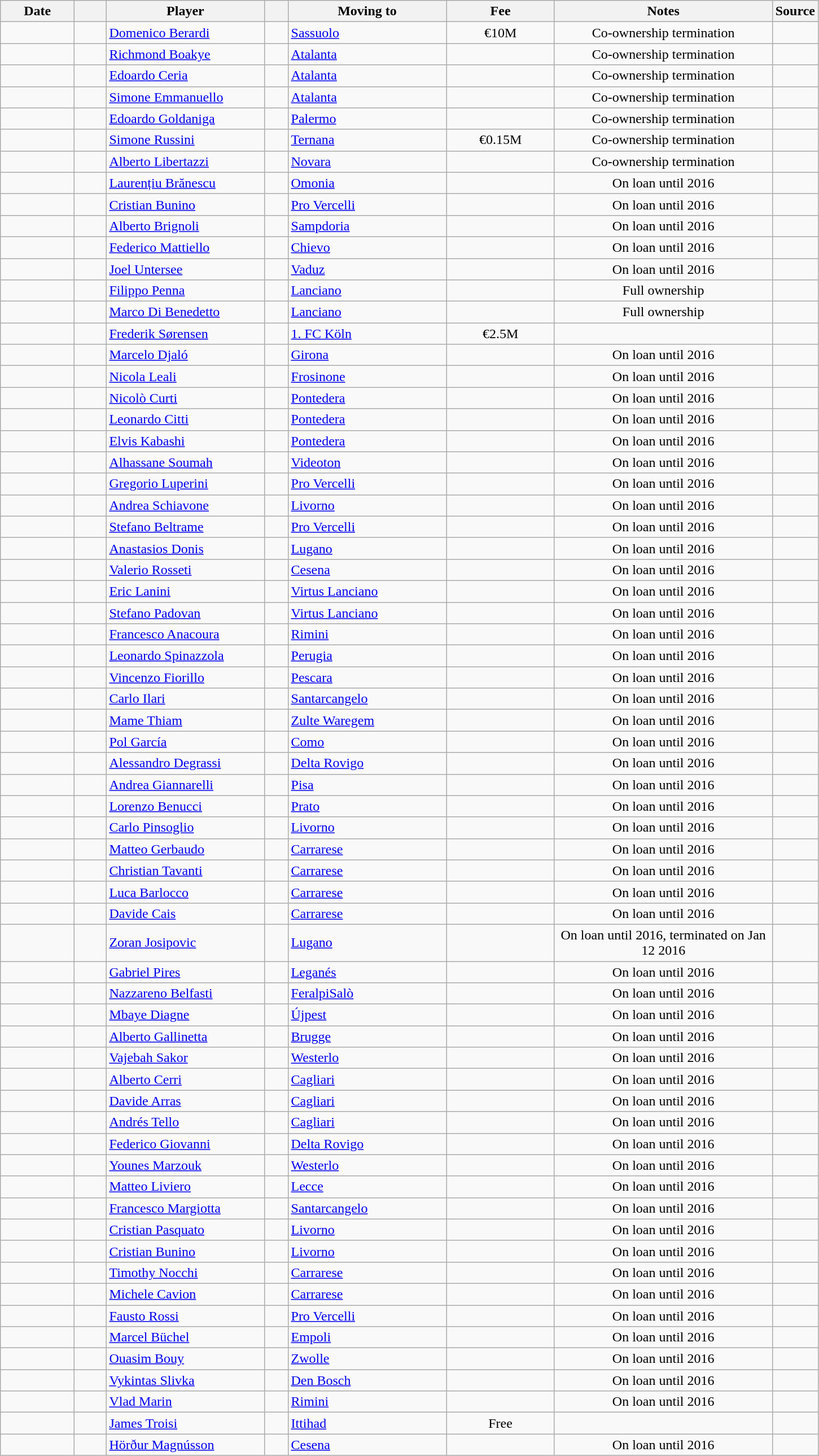<table class="wikitable sortable">
<tr>
<th style="width:80px;">Date</th>
<th style="width:30px;"></th>
<th style="width:180px;">Player</th>
<th style="width:20px;"></th>
<th style="width:180px;">Moving to</th>
<th style="width:120px;" class="unsortable">Fee</th>
<th style="width:250px;" class="unsortable">Notes</th>
<th style="width:20px;">Source</th>
</tr>
<tr>
<td></td>
<td align=center></td>
<td> <a href='#'>Domenico Berardi</a></td>
<td align=center></td>
<td> <a href='#'>Sassuolo</a></td>
<td align=center>€10M</td>
<td align=center>Co-ownership termination</td>
<td> </td>
</tr>
<tr>
<td></td>
<td align=center></td>
<td> <a href='#'>Richmond Boakye</a></td>
<td align=center></td>
<td> <a href='#'>Atalanta</a></td>
<td align=center></td>
<td align=center>Co-ownership termination</td>
<td></td>
</tr>
<tr>
<td></td>
<td align=center></td>
<td> <a href='#'>Edoardo Ceria</a></td>
<td align=center></td>
<td> <a href='#'>Atalanta</a></td>
<td align=center></td>
<td align=center>Co-ownership termination</td>
<td></td>
</tr>
<tr>
<td></td>
<td align=center></td>
<td> <a href='#'>Simone Emmanuello</a></td>
<td align=center></td>
<td> <a href='#'>Atalanta</a></td>
<td align=center></td>
<td align=center>Co-ownership termination</td>
<td></td>
</tr>
<tr>
<td></td>
<td align=center></td>
<td> <a href='#'>Edoardo Goldaniga</a></td>
<td align=center></td>
<td> <a href='#'>Palermo</a></td>
<td align=center></td>
<td align=center>Co-ownership termination</td>
<td></td>
</tr>
<tr>
<td></td>
<td align=center></td>
<td> <a href='#'>Simone Russini</a></td>
<td align=center></td>
<td> <a href='#'>Ternana</a></td>
<td align=center>€0.15M</td>
<td align=center>Co-ownership termination</td>
<td></td>
</tr>
<tr>
<td></td>
<td align=center></td>
<td> <a href='#'>Alberto Libertazzi</a></td>
<td align=center></td>
<td> <a href='#'>Novara</a></td>
<td align=center></td>
<td align=center>Co-ownership termination</td>
<td></td>
</tr>
<tr>
<td></td>
<td align=center></td>
<td> <a href='#'>Laurențiu Brănescu</a></td>
<td align=center></td>
<td> <a href='#'>Omonia</a></td>
<td align=center></td>
<td align=center>On loan until 2016</td>
<td></td>
</tr>
<tr>
<td></td>
<td align=center></td>
<td> <a href='#'>Cristian Bunino</a></td>
<td align=center></td>
<td> <a href='#'>Pro Vercelli</a></td>
<td align=center></td>
<td align=center>On loan until 2016</td>
<td></td>
</tr>
<tr>
<td></td>
<td align=center></td>
<td> <a href='#'>Alberto Brignoli</a></td>
<td align=center></td>
<td> <a href='#'>Sampdoria</a></td>
<td align=center></td>
<td align=center>On loan until 2016</td>
<td></td>
</tr>
<tr>
<td></td>
<td align=center></td>
<td> <a href='#'>Federico Mattiello</a></td>
<td align=center></td>
<td> <a href='#'>Chievo</a></td>
<td align=center></td>
<td align=center>On loan until 2016</td>
<td></td>
</tr>
<tr>
<td></td>
<td align=center></td>
<td> <a href='#'>Joel Untersee</a></td>
<td align=center></td>
<td> <a href='#'>Vaduz</a></td>
<td align=center></td>
<td align=center>On loan until 2016</td>
<td></td>
</tr>
<tr>
<td></td>
<td align=center></td>
<td> <a href='#'>Filippo Penna</a></td>
<td align=center></td>
<td> <a href='#'>Lanciano</a></td>
<td align=center></td>
<td align=center>Full ownership</td>
<td></td>
</tr>
<tr>
<td></td>
<td align=center></td>
<td> <a href='#'>Marco Di Benedetto</a></td>
<td align=center></td>
<td> <a href='#'>Lanciano</a></td>
<td align=center></td>
<td align=center>Full ownership</td>
<td></td>
</tr>
<tr>
<td></td>
<td align=center></td>
<td> <a href='#'>Frederik Sørensen</a></td>
<td align=center></td>
<td> <a href='#'>1. FC Köln</a></td>
<td align=center>€2.5M</td>
<td align=center></td>
<td></td>
</tr>
<tr>
<td></td>
<td align=center></td>
<td> <a href='#'>Marcelo Djaló</a></td>
<td align=center></td>
<td> <a href='#'>Girona</a></td>
<td align=center></td>
<td align=center>On loan until 2016</td>
<td> </td>
</tr>
<tr>
<td></td>
<td align=center></td>
<td> <a href='#'>Nicola Leali</a></td>
<td align=center></td>
<td> <a href='#'>Frosinone</a></td>
<td align=center></td>
<td align=center>On loan until 2016</td>
<td></td>
</tr>
<tr>
<td></td>
<td align=center></td>
<td> <a href='#'>Nicolò Curti</a></td>
<td align=center></td>
<td> <a href='#'>Pontedera</a></td>
<td align=center></td>
<td align=center>On loan until 2016</td>
<td></td>
</tr>
<tr>
<td></td>
<td align=center></td>
<td> <a href='#'>Leonardo Citti</a></td>
<td align=center></td>
<td> <a href='#'>Pontedera</a></td>
<td align=center></td>
<td align=center>On loan until 2016</td>
<td></td>
</tr>
<tr>
<td></td>
<td align=center></td>
<td> <a href='#'>Elvis Kabashi</a></td>
<td align=center></td>
<td> <a href='#'>Pontedera</a></td>
<td align=center></td>
<td align=center>On loan until 2016</td>
<td></td>
</tr>
<tr>
<td></td>
<td align=center></td>
<td> <a href='#'>Alhassane Soumah</a></td>
<td align=center></td>
<td> <a href='#'>Videoton</a></td>
<td align=center></td>
<td align=center>On loan until 2016</td>
<td></td>
</tr>
<tr>
<td></td>
<td align=center></td>
<td> <a href='#'>Gregorio Luperini</a></td>
<td align=center></td>
<td> <a href='#'>Pro Vercelli</a></td>
<td align=center></td>
<td align=center>On loan until 2016</td>
<td></td>
</tr>
<tr>
<td></td>
<td align=center></td>
<td> <a href='#'>Andrea Schiavone</a></td>
<td align=center></td>
<td> <a href='#'>Livorno</a></td>
<td align=center></td>
<td align=center>On loan until 2016</td>
<td></td>
</tr>
<tr>
<td></td>
<td align=center></td>
<td> <a href='#'>Stefano Beltrame</a></td>
<td align=center></td>
<td> <a href='#'>Pro Vercelli</a></td>
<td align=center></td>
<td align=center>On loan until 2016</td>
<td></td>
</tr>
<tr>
<td></td>
<td align=center></td>
<td> <a href='#'>Anastasios Donis</a></td>
<td align=center></td>
<td> <a href='#'>Lugano</a></td>
<td align=center></td>
<td align=center>On loan until 2016</td>
<td></td>
</tr>
<tr>
<td></td>
<td align=center></td>
<td> <a href='#'>Valerio Rosseti</a></td>
<td align=center></td>
<td> <a href='#'>Cesena</a></td>
<td align=center></td>
<td align=center>On loan until 2016</td>
<td></td>
</tr>
<tr>
<td></td>
<td align=center></td>
<td> <a href='#'>Eric Lanini</a></td>
<td align=center></td>
<td> <a href='#'>Virtus Lanciano</a></td>
<td align=center></td>
<td align=center>On loan until 2016</td>
<td> </td>
</tr>
<tr>
<td></td>
<td align=center></td>
<td> <a href='#'>Stefano Padovan</a></td>
<td align=center></td>
<td> <a href='#'>Virtus Lanciano</a></td>
<td align=center></td>
<td align=center>On loan until 2016</td>
<td> </td>
</tr>
<tr>
<td></td>
<td align=center></td>
<td> <a href='#'>Francesco Anacoura</a></td>
<td align=center></td>
<td> <a href='#'>Rimini</a></td>
<td align=center></td>
<td align=center>On loan until 2016</td>
<td></td>
</tr>
<tr>
<td></td>
<td align=center></td>
<td> <a href='#'>Leonardo Spinazzola</a></td>
<td align=center></td>
<td> <a href='#'>Perugia</a></td>
<td align=center></td>
<td align=center>On loan until 2016</td>
<td></td>
</tr>
<tr>
<td></td>
<td align=center></td>
<td> <a href='#'>Vincenzo Fiorillo</a></td>
<td align=center></td>
<td> <a href='#'>Pescara</a></td>
<td align=center></td>
<td align=center>On loan until 2016</td>
<td></td>
</tr>
<tr>
<td></td>
<td align=center></td>
<td> <a href='#'>Carlo Ilari</a></td>
<td align=center></td>
<td> <a href='#'>Santarcangelo</a></td>
<td align=center></td>
<td align=center>On loan until 2016</td>
<td></td>
</tr>
<tr>
<td></td>
<td align=center></td>
<td> <a href='#'>Mame Thiam</a></td>
<td align=center></td>
<td> <a href='#'>Zulte Waregem</a></td>
<td align=center></td>
<td align=center>On loan until 2016</td>
<td></td>
</tr>
<tr>
<td></td>
<td align=center></td>
<td> <a href='#'>Pol García</a></td>
<td align=center></td>
<td> <a href='#'>Como</a></td>
<td align=center></td>
<td align=center>On loan until 2016</td>
<td></td>
</tr>
<tr>
<td></td>
<td align=center></td>
<td> <a href='#'>Alessandro Degrassi</a></td>
<td align=center></td>
<td> <a href='#'>Delta Rovigo</a></td>
<td align=center></td>
<td align=center>On loan until 2016</td>
<td></td>
</tr>
<tr>
<td></td>
<td align=center></td>
<td> <a href='#'>Andrea Giannarelli</a></td>
<td align=center></td>
<td> <a href='#'>Pisa</a></td>
<td align=center></td>
<td align=center>On loan until 2016</td>
<td></td>
</tr>
<tr>
<td></td>
<td align=center></td>
<td> <a href='#'>Lorenzo Benucci</a></td>
<td align=center></td>
<td> <a href='#'>Prato</a></td>
<td align=center></td>
<td align=center>On loan until 2016</td>
<td> </td>
</tr>
<tr>
<td></td>
<td align=center></td>
<td> <a href='#'>Carlo Pinsoglio</a></td>
<td align=center></td>
<td> <a href='#'>Livorno</a></td>
<td align=center></td>
<td align=center>On loan until 2016</td>
<td> </td>
</tr>
<tr>
<td></td>
<td align=center></td>
<td> <a href='#'>Matteo Gerbaudo</a></td>
<td align=center></td>
<td> <a href='#'>Carrarese</a></td>
<td align=center></td>
<td align=center>On loan until 2016</td>
<td></td>
</tr>
<tr>
<td></td>
<td align=center></td>
<td> <a href='#'>Christian Tavanti</a></td>
<td align=center></td>
<td> <a href='#'>Carrarese</a></td>
<td align=center></td>
<td align=center>On loan until 2016</td>
<td></td>
</tr>
<tr>
<td></td>
<td align=center></td>
<td> <a href='#'>Luca Barlocco</a></td>
<td align=center></td>
<td> <a href='#'>Carrarese</a></td>
<td align=center></td>
<td align=center>On loan until 2016</td>
<td></td>
</tr>
<tr>
<td></td>
<td align=center></td>
<td> <a href='#'>Davide Cais</a></td>
<td align=center></td>
<td> <a href='#'>Carrarese</a></td>
<td align=center></td>
<td align=center>On loan until 2016</td>
<td></td>
</tr>
<tr>
<td></td>
<td align=center></td>
<td> <a href='#'>Zoran Josipovic</a></td>
<td align=center></td>
<td> <a href='#'>Lugano</a></td>
<td align=center></td>
<td align=center>On loan until 2016, terminated on Jan 12 2016</td>
<td></td>
</tr>
<tr>
<td></td>
<td align=center></td>
<td> <a href='#'>Gabriel Pires</a></td>
<td align=center></td>
<td> <a href='#'>Leganés</a></td>
<td align=center></td>
<td align=center>On loan until 2016</td>
<td></td>
</tr>
<tr>
<td></td>
<td align=center></td>
<td> <a href='#'>Nazzareno Belfasti</a></td>
<td align=center></td>
<td> <a href='#'>FeralpiSalò</a></td>
<td align=center></td>
<td align=center>On loan until 2016</td>
<td> </td>
</tr>
<tr>
<td></td>
<td align=center></td>
<td> <a href='#'>Mbaye Diagne</a></td>
<td align=center></td>
<td> <a href='#'>Újpest</a></td>
<td align=center></td>
<td align=center>On loan until 2016</td>
<td> </td>
</tr>
<tr>
<td></td>
<td align=center></td>
<td> <a href='#'>Alberto Gallinetta</a></td>
<td align=center></td>
<td> <a href='#'>Brugge</a></td>
<td align=center></td>
<td align=center>On loan until 2016</td>
<td> </td>
</tr>
<tr>
<td></td>
<td align=center></td>
<td> <a href='#'>Vajebah Sakor</a></td>
<td align=center></td>
<td> <a href='#'>Westerlo</a></td>
<td align=center></td>
<td align=center>On loan until 2016</td>
<td></td>
</tr>
<tr>
<td></td>
<td align=center></td>
<td> <a href='#'>Alberto Cerri</a></td>
<td align=center></td>
<td> <a href='#'>Cagliari</a></td>
<td align=center></td>
<td align=center>On loan until 2016</td>
<td> </td>
</tr>
<tr>
<td></td>
<td align=center></td>
<td> <a href='#'>Davide Arras</a></td>
<td align=center></td>
<td> <a href='#'>Cagliari</a></td>
<td align=center></td>
<td align=center>On loan until 2016</td>
<td> </td>
</tr>
<tr>
<td></td>
<td align=center></td>
<td> <a href='#'>Andrés Tello</a></td>
<td align=center></td>
<td> <a href='#'>Cagliari</a></td>
<td align=center></td>
<td align=center>On loan until 2016</td>
<td> </td>
</tr>
<tr>
<td></td>
<td align=center></td>
<td> <a href='#'>Federico Giovanni</a></td>
<td align=center></td>
<td> <a href='#'>Delta Rovigo</a></td>
<td align=center></td>
<td align=center>On loan until 2016</td>
<td></td>
</tr>
<tr>
<td></td>
<td align=center></td>
<td> <a href='#'>Younes Marzouk</a></td>
<td align=center></td>
<td> <a href='#'>Westerlo</a></td>
<td align=center></td>
<td align=center>On loan until 2016</td>
<td></td>
</tr>
<tr>
<td></td>
<td align=center></td>
<td> <a href='#'>Matteo Liviero</a></td>
<td align=center></td>
<td> <a href='#'>Lecce</a></td>
<td align=center></td>
<td align=center>On loan until 2016</td>
<td></td>
</tr>
<tr>
<td></td>
<td align=center></td>
<td> <a href='#'>Francesco Margiotta</a></td>
<td align=center></td>
<td> <a href='#'>Santarcangelo</a></td>
<td align=center></td>
<td align=center>On loan until 2016</td>
<td></td>
</tr>
<tr>
<td></td>
<td align=center></td>
<td> <a href='#'>Cristian Pasquato</a></td>
<td align=center></td>
<td> <a href='#'>Livorno</a></td>
<td align=center></td>
<td align=center>On loan until 2016</td>
<td></td>
</tr>
<tr>
<td></td>
<td align=center></td>
<td> <a href='#'>Cristian Bunino</a></td>
<td align=center></td>
<td> <a href='#'>Livorno</a></td>
<td align=center></td>
<td align=center>On loan until 2016</td>
<td></td>
</tr>
<tr>
<td></td>
<td align=center></td>
<td> <a href='#'>Timothy Nocchi</a></td>
<td align=center></td>
<td> <a href='#'>Carrarese</a></td>
<td align=center></td>
<td align=center>On loan until 2016</td>
<td></td>
</tr>
<tr>
<td></td>
<td align=center></td>
<td> <a href='#'>Michele Cavion</a></td>
<td align=center></td>
<td> <a href='#'>Carrarese</a></td>
<td align=center></td>
<td align=center>On loan until 2016</td>
<td></td>
</tr>
<tr>
<td></td>
<td align=center></td>
<td> <a href='#'>Fausto Rossi</a></td>
<td align=center></td>
<td> <a href='#'>Pro Vercelli</a></td>
<td align=center></td>
<td align=center>On loan until 2016</td>
<td></td>
</tr>
<tr>
<td></td>
<td align=center></td>
<td> <a href='#'>Marcel Büchel</a></td>
<td align=center></td>
<td> <a href='#'>Empoli</a></td>
<td align=center></td>
<td align=center>On loan until 2016</td>
<td></td>
</tr>
<tr>
<td></td>
<td align=center></td>
<td> <a href='#'>Ouasim Bouy</a></td>
<td align=center></td>
<td> <a href='#'>Zwolle</a></td>
<td align=center></td>
<td align=center>On loan until 2016</td>
<td></td>
</tr>
<tr>
<td></td>
<td align=center></td>
<td> <a href='#'>Vykintas Slivka</a></td>
<td align=center></td>
<td> <a href='#'>Den Bosch</a></td>
<td align=center></td>
<td align=center>On loan until 2016</td>
<td></td>
</tr>
<tr>
<td></td>
<td align=center></td>
<td> <a href='#'>Vlad Marin</a></td>
<td align=center></td>
<td> <a href='#'>Rimini</a></td>
<td align=center></td>
<td align=center>On loan until 2016</td>
<td> </td>
</tr>
<tr>
<td></td>
<td align=center></td>
<td> <a href='#'>James Troisi</a></td>
<td align=center></td>
<td> <a href='#'>Ittihad</a></td>
<td align=center>Free</td>
<td align=center></td>
<td></td>
</tr>
<tr>
<td></td>
<td align=center></td>
<td> <a href='#'>Hörður Magnússon</a></td>
<td align=center></td>
<td> <a href='#'>Cesena</a></td>
<td align=center></td>
<td align=center>On loan until 2016</td>
<td></td>
</tr>
</table>
